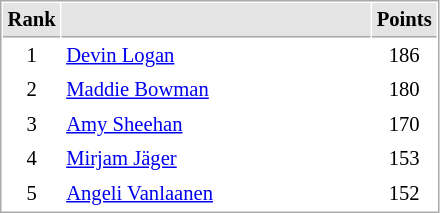<table cellspacing="1" cellpadding="3" style="border:1px solid #AAAAAA;font-size:86%">
<tr bgcolor="#E4E4E4">
<th style="border-bottom:1px solid #AAAAAA" width=10>Rank</th>
<th style="border-bottom:1px solid #AAAAAA" width=200></th>
<th style="border-bottom:1px solid #AAAAAA" width=20>Points</th>
</tr>
<tr>
<td style="text-align:center;">1</td>
<td> <a href='#'>Devin Logan</a></td>
<td align=center>186</td>
</tr>
<tr>
<td style="text-align:center;">2</td>
<td> <a href='#'>Maddie Bowman</a></td>
<td align=center>180</td>
</tr>
<tr>
<td style="text-align:center;">3</td>
<td> <a href='#'>Amy Sheehan</a></td>
<td align=center>170</td>
</tr>
<tr>
<td style="text-align:center;">4</td>
<td> <a href='#'>Mirjam Jäger</a></td>
<td align=center>153</td>
</tr>
<tr>
<td style="text-align:center;">5</td>
<td> <a href='#'>Angeli Vanlaanen</a></td>
<td align=center>152</td>
</tr>
</table>
